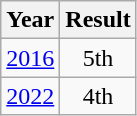<table class="wikitable" style="text-align: center">
<tr>
<th>Year</th>
<th>Result</th>
</tr>
<tr>
<td><a href='#'>2016</a></td>
<td>5th</td>
</tr>
<tr>
<td><a href='#'>2022</a></td>
<td>4th</td>
</tr>
</table>
